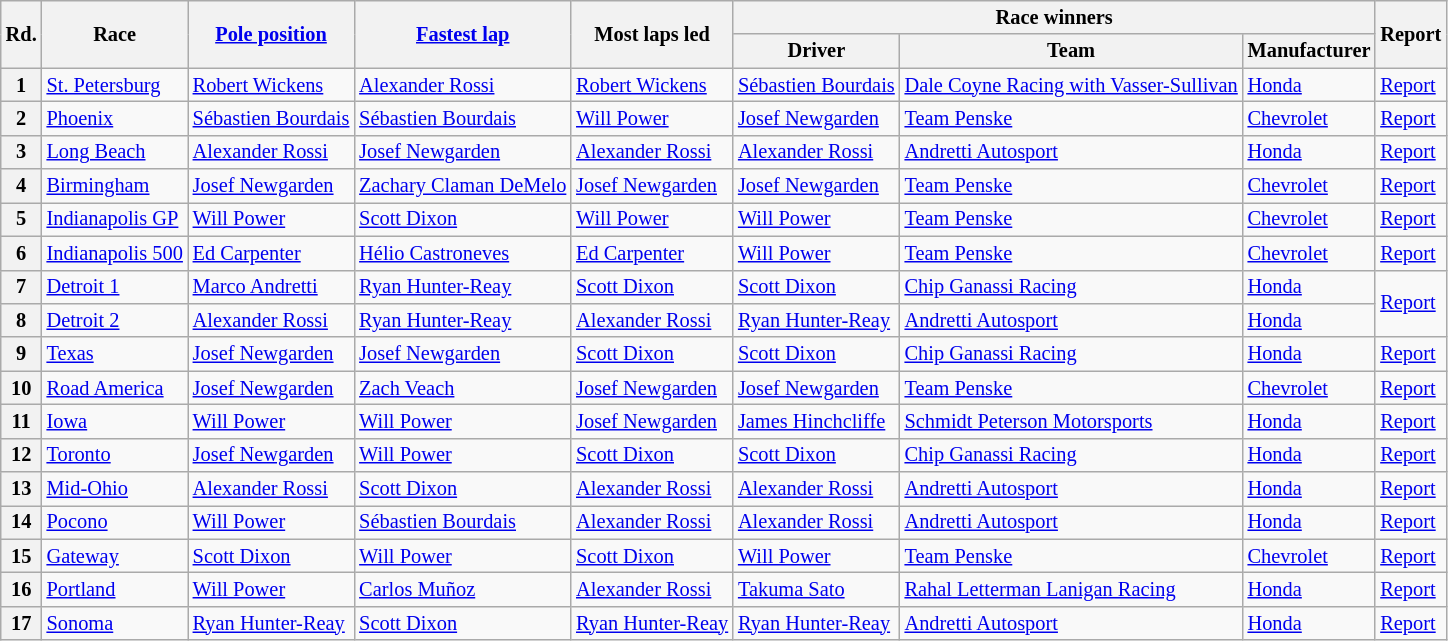<table class="wikitable" style="font-size: 85%; white-space: nowrap;">
<tr>
<th rowspan=2>Rd.</th>
<th rowspan=2>Race</th>
<th rowspan=2><a href='#'>Pole position</a></th>
<th rowspan=2><a href='#'>Fastest lap</a></th>
<th rowspan=2>Most laps led</th>
<th colspan=3>Race winners</th>
<th rowspan=2>Report</th>
</tr>
<tr>
<th>Driver</th>
<th>Team</th>
<th>Manufacturer</th>
</tr>
<tr>
<th>1</th>
<td><a href='#'>St. Petersburg</a></td>
<td> <a href='#'>Robert Wickens</a></td>
<td> <a href='#'>Alexander Rossi</a></td>
<td> <a href='#'>Robert Wickens</a></td>
<td> <a href='#'>Sébastien Bourdais</a></td>
<td><a href='#'>Dale Coyne Racing with Vasser-Sullivan</a></td>
<td><a href='#'>Honda</a></td>
<td><a href='#'>Report</a></td>
</tr>
<tr>
<th>2</th>
<td><a href='#'>Phoenix</a></td>
<td> <a href='#'>Sébastien Bourdais</a></td>
<td> <a href='#'>Sébastien Bourdais</a></td>
<td> <a href='#'>Will Power</a></td>
<td> <a href='#'>Josef Newgarden</a></td>
<td><a href='#'>Team Penske</a></td>
<td><a href='#'>Chevrolet</a></td>
<td><a href='#'>Report</a></td>
</tr>
<tr>
<th>3</th>
<td><a href='#'>Long Beach</a></td>
<td> <a href='#'>Alexander Rossi</a></td>
<td> <a href='#'>Josef Newgarden</a></td>
<td> <a href='#'>Alexander Rossi</a></td>
<td> <a href='#'>Alexander Rossi</a></td>
<td><a href='#'>Andretti Autosport</a></td>
<td><a href='#'>Honda</a></td>
<td><a href='#'>Report</a></td>
</tr>
<tr>
<th>4</th>
<td><a href='#'>Birmingham</a></td>
<td> <a href='#'>Josef Newgarden</a></td>
<td> <a href='#'>Zachary Claman DeMelo</a></td>
<td> <a href='#'>Josef Newgarden</a></td>
<td> <a href='#'>Josef Newgarden</a></td>
<td><a href='#'>Team Penske</a></td>
<td><a href='#'>Chevrolet</a></td>
<td><a href='#'>Report</a></td>
</tr>
<tr>
<th>5</th>
<td><a href='#'>Indianapolis GP</a></td>
<td> <a href='#'>Will Power</a></td>
<td> <a href='#'>Scott Dixon</a></td>
<td> <a href='#'>Will Power</a></td>
<td> <a href='#'>Will Power</a></td>
<td><a href='#'>Team Penske</a></td>
<td><a href='#'>Chevrolet</a></td>
<td><a href='#'>Report</a></td>
</tr>
<tr>
<th>6</th>
<td><a href='#'>Indianapolis 500</a></td>
<td> <a href='#'>Ed Carpenter</a></td>
<td> <a href='#'>Hélio Castroneves</a></td>
<td> <a href='#'>Ed Carpenter</a></td>
<td> <a href='#'>Will Power</a></td>
<td><a href='#'>Team Penske</a></td>
<td><a href='#'>Chevrolet</a></td>
<td><a href='#'>Report</a></td>
</tr>
<tr>
<th>7</th>
<td><a href='#'>Detroit 1</a></td>
<td> <a href='#'>Marco Andretti</a></td>
<td> <a href='#'>Ryan Hunter-Reay</a></td>
<td> <a href='#'>Scott Dixon</a></td>
<td> <a href='#'>Scott Dixon</a></td>
<td><a href='#'>Chip Ganassi Racing</a></td>
<td><a href='#'>Honda</a></td>
<td rowspan="2"><a href='#'>Report</a></td>
</tr>
<tr>
<th>8</th>
<td><a href='#'>Detroit 2</a></td>
<td> <a href='#'>Alexander Rossi</a></td>
<td> <a href='#'>Ryan Hunter-Reay</a></td>
<td> <a href='#'>Alexander Rossi</a></td>
<td> <a href='#'>Ryan Hunter-Reay</a></td>
<td><a href='#'>Andretti Autosport</a></td>
<td><a href='#'>Honda</a></td>
</tr>
<tr>
<th>9</th>
<td><a href='#'>Texas</a></td>
<td> <a href='#'>Josef Newgarden</a></td>
<td> <a href='#'>Josef Newgarden</a></td>
<td> <a href='#'>Scott Dixon</a></td>
<td> <a href='#'>Scott Dixon</a></td>
<td><a href='#'>Chip Ganassi Racing</a></td>
<td><a href='#'>Honda</a></td>
<td><a href='#'>Report</a></td>
</tr>
<tr>
<th>10</th>
<td><a href='#'>Road America</a></td>
<td> <a href='#'>Josef Newgarden</a></td>
<td> <a href='#'>Zach Veach</a></td>
<td> <a href='#'>Josef Newgarden</a></td>
<td> <a href='#'>Josef Newgarden</a></td>
<td><a href='#'>Team Penske</a></td>
<td><a href='#'>Chevrolet</a></td>
<td><a href='#'>Report</a></td>
</tr>
<tr>
<th>11</th>
<td><a href='#'>Iowa</a></td>
<td> <a href='#'>Will Power</a></td>
<td> <a href='#'>Will Power</a></td>
<td> <a href='#'>Josef Newgarden</a></td>
<td> <a href='#'>James Hinchcliffe</a></td>
<td><a href='#'>Schmidt Peterson Motorsports</a></td>
<td><a href='#'>Honda</a></td>
<td><a href='#'>Report</a></td>
</tr>
<tr>
<th>12</th>
<td><a href='#'>Toronto</a></td>
<td> <a href='#'>Josef Newgarden</a></td>
<td> <a href='#'>Will Power</a></td>
<td> <a href='#'>Scott Dixon</a></td>
<td> <a href='#'>Scott Dixon</a></td>
<td><a href='#'>Chip Ganassi Racing</a></td>
<td><a href='#'>Honda</a></td>
<td><a href='#'>Report</a></td>
</tr>
<tr>
<th>13</th>
<td><a href='#'>Mid-Ohio</a></td>
<td> <a href='#'>Alexander Rossi</a></td>
<td> <a href='#'>Scott Dixon</a></td>
<td> <a href='#'>Alexander Rossi</a></td>
<td> <a href='#'>Alexander Rossi</a></td>
<td><a href='#'>Andretti Autosport</a></td>
<td><a href='#'>Honda</a></td>
<td><a href='#'>Report</a></td>
</tr>
<tr>
<th>14</th>
<td><a href='#'>Pocono</a></td>
<td> <a href='#'>Will Power</a></td>
<td> <a href='#'>Sébastien Bourdais</a></td>
<td> <a href='#'>Alexander Rossi</a></td>
<td> <a href='#'>Alexander Rossi</a></td>
<td><a href='#'>Andretti Autosport</a></td>
<td><a href='#'>Honda</a></td>
<td><a href='#'>Report</a></td>
</tr>
<tr>
<th>15</th>
<td><a href='#'>Gateway</a></td>
<td> <a href='#'>Scott Dixon</a></td>
<td> <a href='#'>Will Power</a></td>
<td> <a href='#'>Scott Dixon</a></td>
<td> <a href='#'>Will Power</a></td>
<td><a href='#'>Team Penske</a></td>
<td><a href='#'>Chevrolet</a></td>
<td><a href='#'>Report</a></td>
</tr>
<tr>
<th>16</th>
<td><a href='#'>Portland</a></td>
<td> <a href='#'>Will Power</a></td>
<td> <a href='#'>Carlos Muñoz</a></td>
<td> <a href='#'>Alexander Rossi</a></td>
<td> <a href='#'>Takuma Sato</a></td>
<td><a href='#'>Rahal Letterman Lanigan Racing</a></td>
<td><a href='#'>Honda</a></td>
<td><a href='#'>Report</a></td>
</tr>
<tr>
<th>17</th>
<td><a href='#'>Sonoma</a></td>
<td> <a href='#'>Ryan Hunter-Reay</a></td>
<td> <a href='#'>Scott Dixon</a></td>
<td> <a href='#'>Ryan Hunter-Reay</a></td>
<td> <a href='#'>Ryan Hunter-Reay</a></td>
<td><a href='#'>Andretti Autosport</a></td>
<td><a href='#'>Honda</a></td>
<td><a href='#'>Report</a></td>
</tr>
</table>
